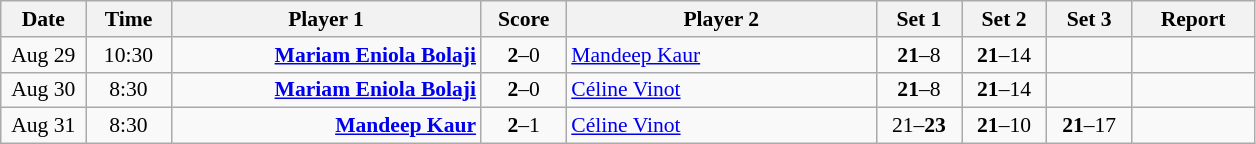<table class="nowrap wikitable" style="font-size:90%; text-align:center">
<tr>
<th width="50">Date</th>
<th width="50">Time</th>
<th width="200">Player 1</th>
<th width="50">Score</th>
<th width="200">Player 2</th>
<th width="50">Set 1</th>
<th width="50">Set 2</th>
<th width="50">Set 3</th>
<th width="75">Report</th>
</tr>
<tr>
<td>Aug 29</td>
<td>10:30</td>
<td align="right"><strong><a href='#'>Mariam Eniola Bolaji</a></strong> </td>
<td><strong> 2</strong>–0</td>
<td align="left"> <a href='#'>Mandeep Kaur</a></td>
<td><strong>21</strong>–8</td>
<td><strong>21</strong>–14</td>
<td></td>
<td></td>
</tr>
<tr>
<td>Aug 30</td>
<td>8:30</td>
<td align="right"><strong><a href='#'>Mariam Eniola Bolaji</a></strong> </td>
<td><strong> 2</strong>–0</td>
<td align="left"> <a href='#'>Céline Vinot</a></td>
<td><strong>21</strong>–8</td>
<td><strong>21</strong>–14</td>
<td></td>
<td></td>
</tr>
<tr>
<td>Aug 31</td>
<td>8:30</td>
<td align="right"><strong><a href='#'>Mandeep Kaur</a> </strong></td>
<td><strong>2</strong>–1</td>
<td align="left"> <a href='#'>Céline Vinot</a></td>
<td>21–<strong>23</strong></td>
<td><strong>21</strong>–10</td>
<td><strong>21</strong>–17</td>
<td></td>
</tr>
</table>
